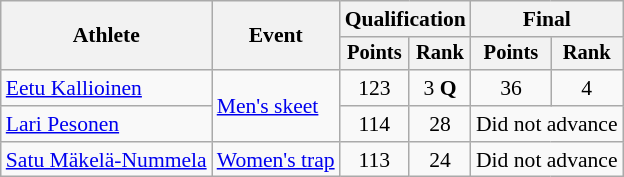<table class="wikitable" style="font-size:90%">
<tr>
<th rowspan="2">Athlete</th>
<th rowspan="2">Event</th>
<th colspan=2>Qualification</th>
<th colspan=2>Final</th>
</tr>
<tr style="font-size:95%">
<th>Points</th>
<th>Rank</th>
<th>Points</th>
<th>Rank</th>
</tr>
<tr align=center>
<td align=left><a href='#'>Eetu Kallioinen</a></td>
<td align=left rowspan=2><a href='#'>Men's skeet</a></td>
<td>123</td>
<td>3 <strong>Q</strong></td>
<td>36</td>
<td>4</td>
</tr>
<tr align=center>
<td align=left><a href='#'>Lari Pesonen</a></td>
<td>114</td>
<td>28</td>
<td colspan=2>Did not advance</td>
</tr>
<tr align=center>
<td align=left><a href='#'>Satu Mäkelä-Nummela</a></td>
<td align=left><a href='#'>Women's trap</a></td>
<td>113</td>
<td>24</td>
<td colspan=2>Did not advance</td>
</tr>
</table>
